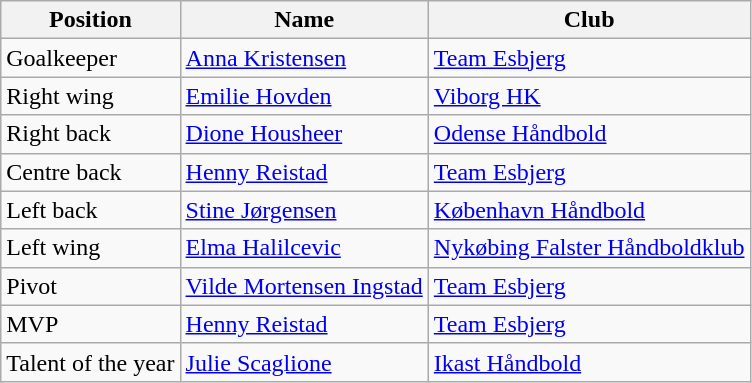<table class="wikitable">
<tr>
<th>Position</th>
<th>Name</th>
<th>Club</th>
</tr>
<tr>
<td>Goalkeeper</td>
<td> <a href='#'>Anna Kristensen</a></td>
<td><a href='#'>Team Esbjerg</a></td>
</tr>
<tr>
<td>Right wing</td>
<td> <a href='#'>Emilie Hovden</a></td>
<td><a href='#'>Viborg HK</a></td>
</tr>
<tr>
<td>Right back</td>
<td> <a href='#'>Dione Housheer</a></td>
<td><a href='#'>Odense Håndbold</a></td>
</tr>
<tr>
<td>Centre back</td>
<td> <a href='#'>Henny Reistad</a></td>
<td><a href='#'>Team Esbjerg</a></td>
</tr>
<tr>
<td>Left back</td>
<td> <a href='#'>Stine Jørgensen</a></td>
<td><a href='#'>København Håndbold</a></td>
</tr>
<tr>
<td>Left wing</td>
<td> <a href='#'>Elma Halilcevic</a></td>
<td><a href='#'>Nykøbing Falster Håndboldklub</a></td>
</tr>
<tr>
<td>Pivot</td>
<td> <a href='#'>Vilde Mortensen Ingstad</a></td>
<td><a href='#'>Team Esbjerg</a></td>
</tr>
<tr>
<td>MVP</td>
<td> <a href='#'>Henny Reistad</a></td>
<td><a href='#'>Team Esbjerg</a></td>
</tr>
<tr>
<td>Talent of the year</td>
<td> <a href='#'>Julie Scaglione</a></td>
<td><a href='#'>Ikast Håndbold</a></td>
</tr>
</table>
